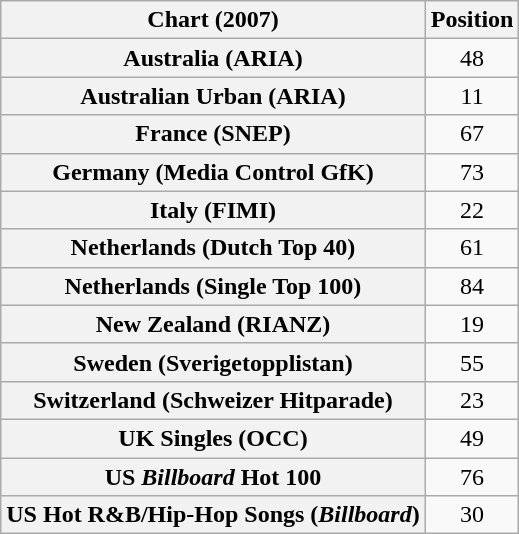<table class="wikitable sortable plainrowheaders" style="text-align:center">
<tr>
<th scope="col">Chart (2007)</th>
<th scope="col">Position</th>
</tr>
<tr>
<th scope="row">Australia (ARIA)</th>
<td>48</td>
</tr>
<tr>
<th scope="row">Australian Urban (ARIA)</th>
<td>11</td>
</tr>
<tr>
<th scope="row">France (SNEP)</th>
<td>67</td>
</tr>
<tr>
<th scope="row">Germany (Media Control GfK)</th>
<td>73</td>
</tr>
<tr>
<th scope="row">Italy (FIMI)</th>
<td>22</td>
</tr>
<tr>
<th scope="row">Netherlands (Dutch Top 40)</th>
<td>61</td>
</tr>
<tr>
<th scope="row">Netherlands (Single Top 100)</th>
<td>84</td>
</tr>
<tr>
<th scope="row">New Zealand (RIANZ)</th>
<td>19</td>
</tr>
<tr>
<th scope="row">Sweden (Sverigetopplistan)</th>
<td>55</td>
</tr>
<tr>
<th scope="row">Switzerland (Schweizer Hitparade)</th>
<td>23</td>
</tr>
<tr>
<th scope="row">UK Singles (OCC)</th>
<td>49</td>
</tr>
<tr>
<th scope="row">US <em>Billboard</em> Hot 100</th>
<td>76</td>
</tr>
<tr>
<th scope="row">US Hot R&B/Hip-Hop Songs (<em>Billboard</em>)</th>
<td>30</td>
</tr>
</table>
